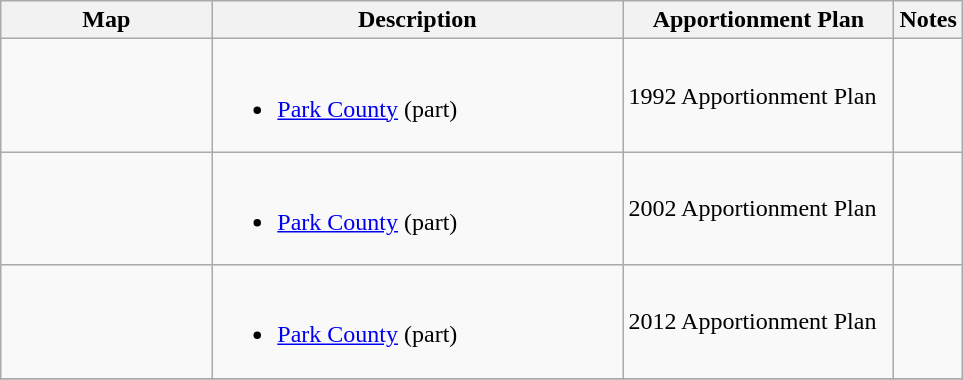<table class="wikitable sortable">
<tr>
<th style="width:100pt;">Map</th>
<th style="width:200pt;">Description</th>
<th style="width:130pt;">Apportionment Plan</th>
<th style="width:15pt;">Notes</th>
</tr>
<tr>
<td></td>
<td><br><ul><li><a href='#'>Park County</a> (part)</li></ul></td>
<td>1992 Apportionment Plan</td>
<td></td>
</tr>
<tr>
<td></td>
<td><br><ul><li><a href='#'>Park County</a> (part)</li></ul></td>
<td>2002 Apportionment Plan</td>
<td></td>
</tr>
<tr>
<td></td>
<td><br><ul><li><a href='#'>Park County</a> (part)</li></ul></td>
<td>2012 Apportionment Plan</td>
<td></td>
</tr>
<tr>
</tr>
</table>
